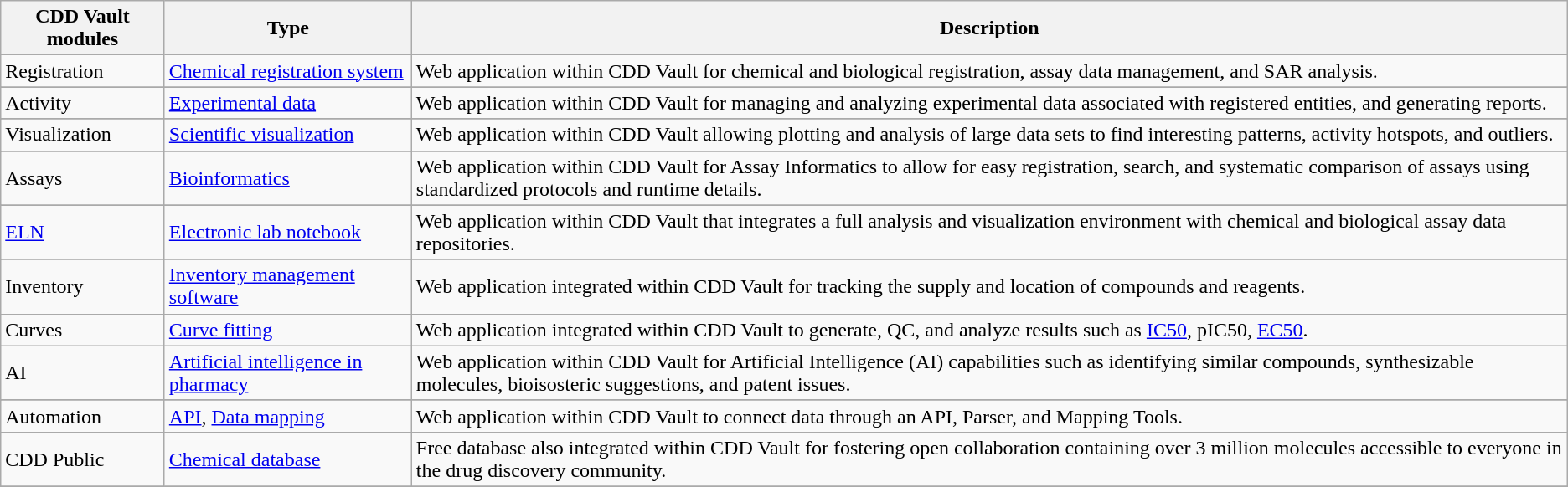<table class="wikitable sortable">
<tr>
<th>CDD Vault modules</th>
<th>Type</th>
<th>Description</th>
</tr>
<tr>
<td>Registration</td>
<td><a href='#'>Chemical registration system</a></td>
<td>Web application within CDD Vault for chemical and biological registration, assay data management, and SAR analysis.</td>
</tr>
<tr>
</tr>
<tr>
<td>Activity</td>
<td><a href='#'>Experimental data</a></td>
<td>Web application within CDD Vault for managing and analyzing experimental data associated with registered entities, and generating reports.</td>
</tr>
<tr>
</tr>
<tr>
<td>Visualization</td>
<td><a href='#'>Scientific visualization</a></td>
<td>Web application within CDD Vault allowing plotting and analysis of large data sets to find interesting patterns, activity hotspots, and outliers.</td>
</tr>
<tr>
</tr>
<tr>
<td>Assays</td>
<td><a href='#'>Bioinformatics</a></td>
<td>Web application within CDD Vault for Assay Informatics to allow for easy registration, search, and systematic comparison of assays using standardized protocols and runtime details.</td>
</tr>
<tr>
</tr>
<tr>
<td><a href='#'>ELN</a></td>
<td><a href='#'>Electronic lab notebook</a></td>
<td>Web application within CDD Vault that integrates a full analysis and visualization environment with chemical and biological assay data repositories.</td>
</tr>
<tr>
</tr>
<tr>
<td>Inventory</td>
<td><a href='#'>Inventory management software</a></td>
<td>Web application integrated within CDD Vault for tracking the supply and location of compounds and reagents.</td>
</tr>
<tr>
</tr>
<tr>
<td>Curves</td>
<td><a href='#'>Curve fitting</a></td>
<td>Web application integrated within CDD Vault to generate, QC, and analyze results such as <a href='#'>IC50</a>, pIC50, <a href='#'>EC50</a>.</td>
</tr>
<tr>
<td>AI</td>
<td><a href='#'>Artificial intelligence in pharmacy</a></td>
<td>Web application within CDD Vault for Artificial Intelligence (AI) capabilities such as identifying similar compounds, synthesizable molecules, bioisosteric suggestions, and patent issues.</td>
</tr>
<tr>
</tr>
<tr>
<td>Automation </td>
<td><a href='#'>API</a>, <a href='#'>Data mapping</a></td>
<td>Web application within CDD Vault to connect data through an API, Parser, and Mapping Tools.</td>
</tr>
<tr>
</tr>
<tr>
<td>CDD Public</td>
<td><a href='#'>Chemical database</a></td>
<td>Free database also integrated within CDD Vault for fostering open collaboration containing over 3 million molecules accessible to everyone in the drug discovery community.</td>
</tr>
<tr>
</tr>
</table>
